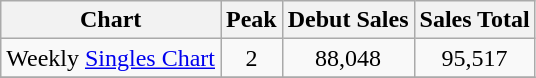<table class="wikitable">
<tr>
<th style="text-align:center;">Chart</th>
<th style="text-align:center;">Peak</th>
<th style="text-align:center;">Debut Sales</th>
<th style="text-align:center;">Sales Total</th>
</tr>
<tr>
<td align="left">Weekly <a href='#'>Singles Chart</a></td>
<td style="text-align:center;">2</td>
<td style="text-align:center;">88,048</td>
<td style="text-align:center;">95,517</td>
</tr>
<tr>
</tr>
</table>
